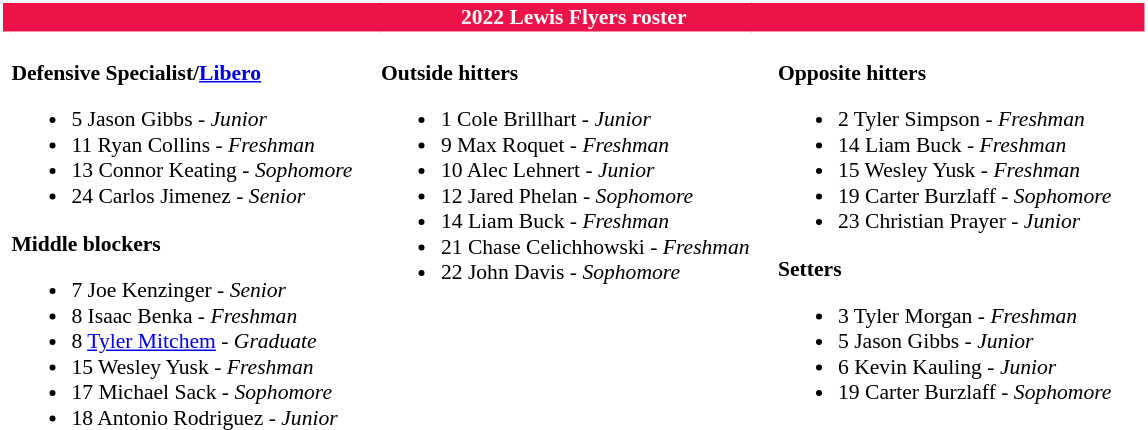<table class="toccolours" style="border-collapse:collapse; font-size:90%;">
<tr>
<td colspan="7" style="text-align:center; background:#ED1248; color:#FFFFFF; border: 2px solid #FFFFFF;"><strong>2022 Lewis Flyers roster</strong></td>
</tr>
<tr>
</tr>
<tr>
<td width="03"> </td>
<td valign="top"><br><strong>Defensive Specialist/<a href='#'>Libero</a></strong><ul><li>5 Jason Gibbs - <em> Junior</em></li><li>11 Ryan Collins - <em>Freshman</em></li><li>13 Connor Keating - <em>Sophomore</em></li><li>24 Carlos Jimenez - <em> Senior</em></li></ul><strong>Middle blockers</strong><ul><li>7 Joe Kenzinger - <em> Senior</em></li><li>8 Isaac Benka - <em>Freshman</em></li><li>8 <a href='#'>Tyler Mitchem</a> - <em>Graduate</em></li><li>15 Wesley Yusk - <em>Freshman</em></li><li>17 Michael Sack  - <em> Sophomore</em></li><li>18 Antonio Rodriguez - <em> Junior</em></li></ul></td>
<td width="15"> </td>
<td valign="top"><br><strong>Outside hitters</strong><ul><li>1 Cole Brillhart - <em> Junior</em></li><li>9 Max Roquet - <em>Freshman</em></li><li>10 Alec Lehnert - <em> Junior</em></li><li>12 Jared Phelan - <em> Sophomore</em></li><li>14 Liam Buck  - <em> Freshman</em></li><li>21 Chase Celichhowski - <em>Freshman</em></li><li>22 John Davis - <em> Sophomore</em></li></ul></td>
<td width="15"> </td>
<td valign="top"><br><strong>Opposite hitters</strong><ul><li>2 Tyler Simpson - <em> Freshman</em></li><li>14 Liam Buck - <em> Freshman</em></li><li>15 Wesley Yusk - <em>Freshman</em></li><li>19 Carter Burzlaff - <em> Sophomore</em></li><li>23 Christian Prayer - <em>Junior</em></li></ul><strong>Setters</strong><ul><li>3 Tyler Morgan - <em>Freshman</em></li><li>5 Jason Gibbs - <em> Junior</em></li><li>6 Kevin Kauling - <em>Junior</em></li><li>19 Carter Burzlaff - <em> Sophomore</em></li></ul></td>
<td width="20"> </td>
</tr>
</table>
